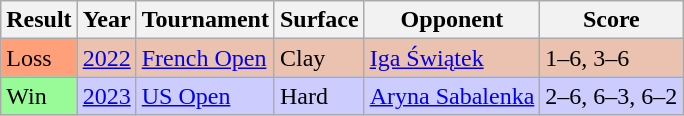<table class="sortable wikitable">
<tr>
<th>Result</th>
<th>Year</th>
<th>Tournament</th>
<th>Surface</th>
<th>Opponent</th>
<th class="unsortable">Score</th>
</tr>
<tr style="background:#ebc2af;">
<td bgcolor=#ffa07a>Loss</td>
<td><a href='#'>2022</a></td>
<td><a href='#'>French Open</a></td>
<td>Clay</td>
<td> <a href='#'>Iga Świątek</a></td>
<td>1–6, 3–6</td>
</tr>
<tr style="background:#ccf;">
<td bgcolor=98FB98>Win</td>
<td><a href='#'>2023</a></td>
<td><a href='#'>US Open</a></td>
<td>Hard</td>
<td> <a href='#'>Aryna Sabalenka</a></td>
<td>2–6, 6–3, 6–2</td>
</tr>
</table>
